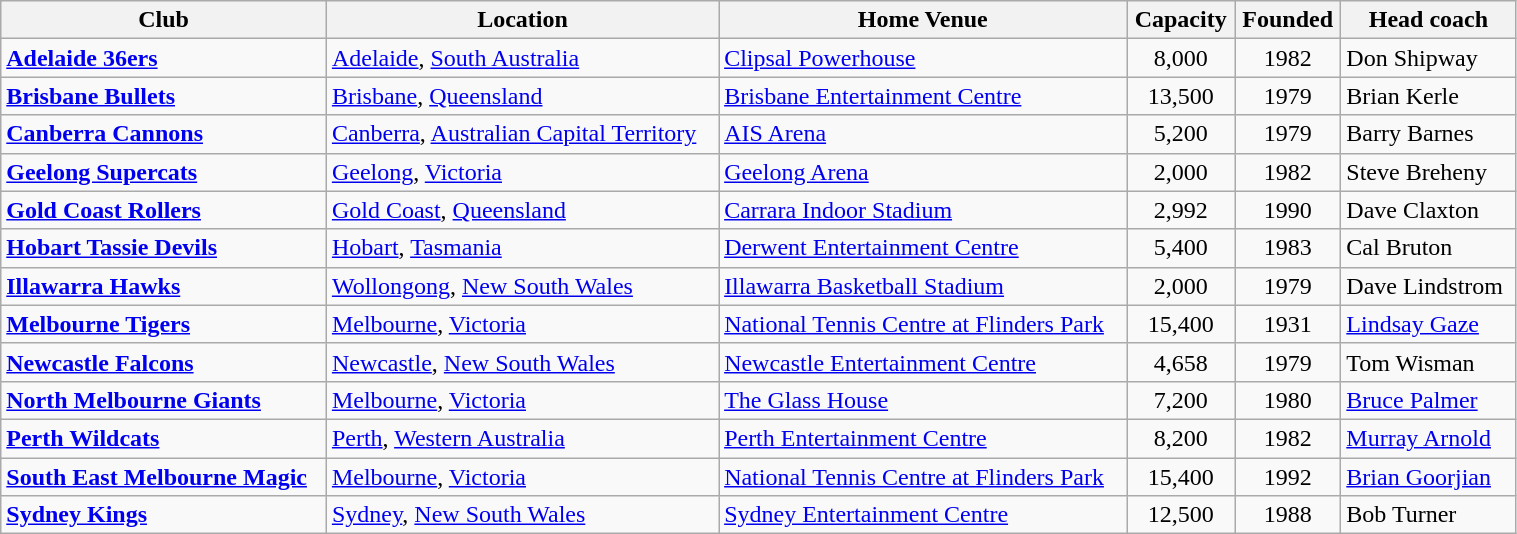<table class="wikitable sortable" style="width:80%; text-align:left">
<tr>
<th>Club</th>
<th>Location</th>
<th>Home Venue</th>
<th>Capacity</th>
<th>Founded</th>
<th>Head coach</th>
</tr>
<tr>
<td><strong><a href='#'>Adelaide 36ers</a></strong></td>
<td> <a href='#'>Adelaide</a>, <a href='#'>South Australia</a></td>
<td><a href='#'>Clipsal Powerhouse</a></td>
<td align=center>8,000</td>
<td align=center>1982</td>
<td> Don Shipway</td>
</tr>
<tr>
<td><strong><a href='#'>Brisbane Bullets</a></strong></td>
<td> <a href='#'>Brisbane</a>, <a href='#'>Queensland</a></td>
<td><a href='#'>Brisbane Entertainment Centre</a></td>
<td align=center>13,500</td>
<td align=center>1979</td>
<td> Brian Kerle</td>
</tr>
<tr>
<td><strong><a href='#'>Canberra Cannons</a></strong></td>
<td> <a href='#'>Canberra</a>, <a href='#'>Australian Capital Territory</a></td>
<td><a href='#'>AIS Arena</a></td>
<td align=center>5,200</td>
<td align=center>1979</td>
<td> Barry Barnes</td>
</tr>
<tr>
<td><strong><a href='#'>Geelong Supercats</a></strong></td>
<td> <a href='#'>Geelong</a>, <a href='#'>Victoria</a></td>
<td><a href='#'>Geelong Arena</a></td>
<td align=center>2,000</td>
<td align=center>1982</td>
<td> Steve Breheny </td>
</tr>
<tr>
<td><strong><a href='#'>Gold Coast Rollers</a></strong></td>
<td> <a href='#'>Gold Coast</a>, <a href='#'>Queensland</a></td>
<td><a href='#'>Carrara Indoor Stadium</a></td>
<td align=center>2,992</td>
<td align=center>1990</td>
<td> Dave Claxton</td>
</tr>
<tr>
<td><strong><a href='#'>Hobart Tassie Devils</a></strong></td>
<td> <a href='#'>Hobart</a>, <a href='#'>Tasmania</a></td>
<td><a href='#'>Derwent Entertainment Centre</a></td>
<td align=center>5,400</td>
<td align=center>1983</td>
<td> Cal Bruton</td>
</tr>
<tr>
<td><strong><a href='#'>Illawarra Hawks</a></strong></td>
<td> <a href='#'>Wollongong</a>, <a href='#'>New South Wales</a></td>
<td><a href='#'>Illawarra Basketball Stadium</a></td>
<td align=center>2,000</td>
<td align=center>1979</td>
<td> Dave Lindstrom</td>
</tr>
<tr>
<td><strong><a href='#'>Melbourne Tigers</a></strong></td>
<td> <a href='#'>Melbourne</a>, <a href='#'>Victoria</a></td>
<td><a href='#'>National Tennis Centre at Flinders Park</a></td>
<td align=center>15,400</td>
<td align=center>1931</td>
<td> <a href='#'>Lindsay Gaze</a></td>
</tr>
<tr>
<td><strong><a href='#'>Newcastle Falcons</a></strong></td>
<td> <a href='#'>Newcastle</a>, <a href='#'>New South Wales</a></td>
<td><a href='#'>Newcastle Entertainment Centre</a></td>
<td align=center>4,658</td>
<td align=center>1979</td>
<td> Tom Wisman</td>
</tr>
<tr>
<td><strong><a href='#'>North Melbourne Giants</a></strong></td>
<td> <a href='#'>Melbourne</a>, <a href='#'>Victoria</a></td>
<td><a href='#'>The Glass House</a></td>
<td align=center>7,200</td>
<td align=center>1980</td>
<td> <a href='#'>Bruce Palmer</a></td>
</tr>
<tr>
<td><strong><a href='#'>Perth Wildcats</a></strong></td>
<td> <a href='#'>Perth</a>, <a href='#'>Western Australia</a></td>
<td><a href='#'>Perth Entertainment Centre</a></td>
<td align=center>8,200</td>
<td align=center>1982</td>
<td> <a href='#'>Murray Arnold</a></td>
</tr>
<tr>
<td><strong><a href='#'>South East Melbourne Magic</a></strong></td>
<td> <a href='#'>Melbourne</a>, <a href='#'>Victoria</a></td>
<td><a href='#'>National Tennis Centre at Flinders Park</a></td>
<td align=center>15,400</td>
<td align=center>1992</td>
<td> <a href='#'>Brian Goorjian</a></td>
</tr>
<tr>
<td><strong><a href='#'>Sydney Kings</a></strong></td>
<td> <a href='#'>Sydney</a>, <a href='#'>New South Wales</a></td>
<td><a href='#'>Sydney Entertainment Centre</a></td>
<td align=center>12,500</td>
<td align=center>1988</td>
<td> Bob Turner</td>
</tr>
</table>
